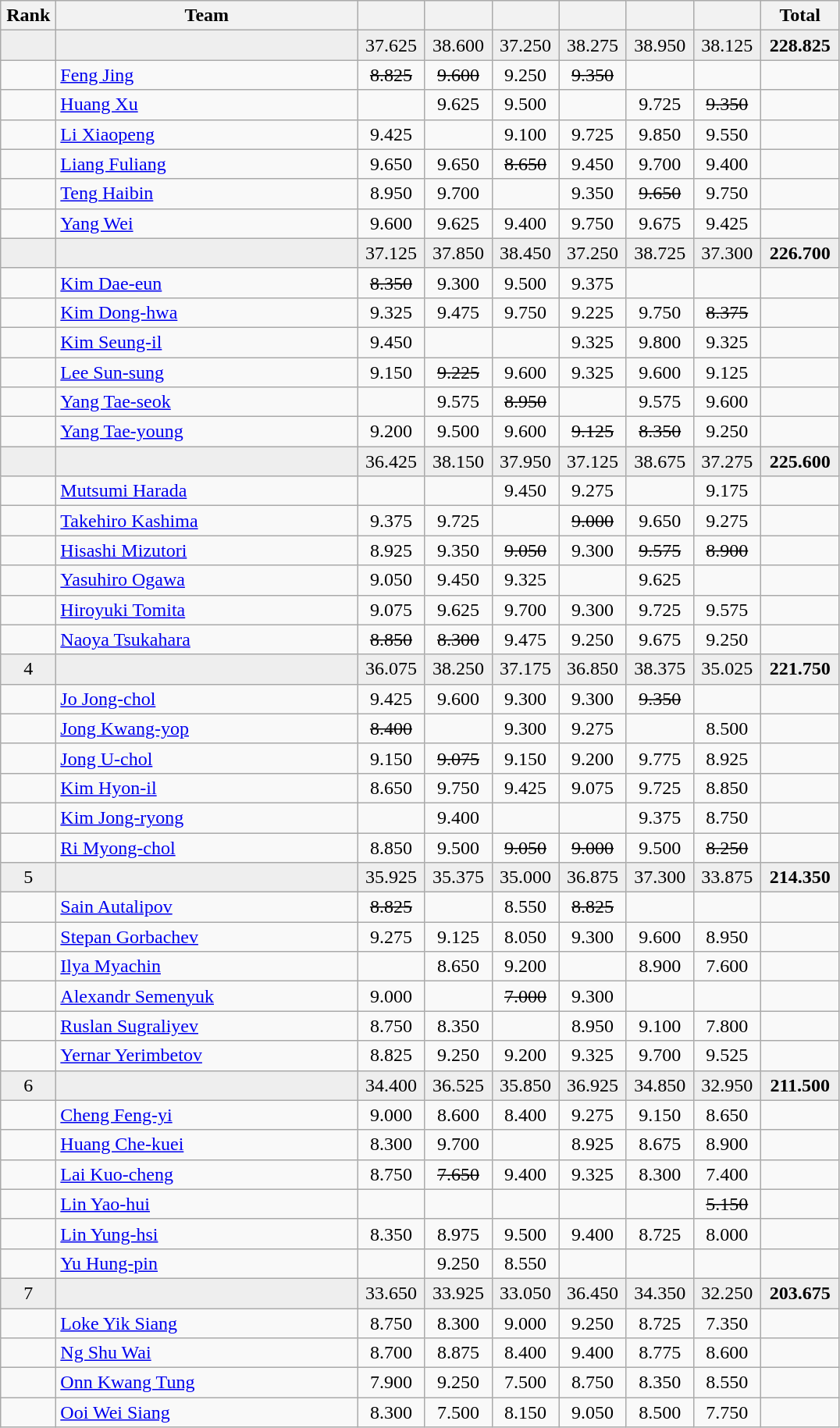<table class=wikitable style="text-align:center">
<tr>
<th width=40>Rank</th>
<th width=250>Team</th>
<th width=50></th>
<th width=50></th>
<th width=50></th>
<th width=50></th>
<th width=50></th>
<th width=50></th>
<th width=60>Total</th>
</tr>
<tr bgcolor=eeeeee>
<td></td>
<td align=left></td>
<td>37.625</td>
<td>38.600</td>
<td>37.250</td>
<td>38.275</td>
<td>38.950</td>
<td>38.125</td>
<td><strong>228.825</strong></td>
</tr>
<tr>
<td></td>
<td align=left><a href='#'>Feng Jing</a></td>
<td><s>8.825</s></td>
<td><s>9.600</s></td>
<td>9.250</td>
<td><s>9.350</s></td>
<td></td>
<td></td>
<td></td>
</tr>
<tr>
<td></td>
<td align=left><a href='#'>Huang Xu</a></td>
<td></td>
<td>9.625</td>
<td>9.500</td>
<td></td>
<td>9.725</td>
<td><s>9.350</s></td>
<td></td>
</tr>
<tr>
<td></td>
<td align=left><a href='#'>Li Xiaopeng</a></td>
<td>9.425</td>
<td></td>
<td>9.100</td>
<td>9.725</td>
<td>9.850</td>
<td>9.550</td>
<td></td>
</tr>
<tr>
<td></td>
<td align=left><a href='#'>Liang Fuliang</a></td>
<td>9.650</td>
<td>9.650</td>
<td><s>8.650</s></td>
<td>9.450</td>
<td>9.700</td>
<td>9.400</td>
<td></td>
</tr>
<tr>
<td></td>
<td align=left><a href='#'>Teng Haibin</a></td>
<td>8.950</td>
<td>9.700</td>
<td></td>
<td>9.350</td>
<td><s>9.650</s></td>
<td>9.750</td>
<td></td>
</tr>
<tr>
<td></td>
<td align=left><a href='#'>Yang Wei</a></td>
<td>9.600</td>
<td>9.625</td>
<td>9.400</td>
<td>9.750</td>
<td>9.675</td>
<td>9.425</td>
<td></td>
</tr>
<tr bgcolor=eeeeee>
<td></td>
<td align=left></td>
<td>37.125</td>
<td>37.850</td>
<td>38.450</td>
<td>37.250</td>
<td>38.725</td>
<td>37.300</td>
<td><strong>226.700</strong></td>
</tr>
<tr>
<td></td>
<td align=left><a href='#'>Kim Dae-eun</a></td>
<td><s>8.350</s></td>
<td>9.300</td>
<td>9.500</td>
<td>9.375</td>
<td></td>
<td></td>
<td></td>
</tr>
<tr>
<td></td>
<td align=left><a href='#'>Kim Dong-hwa</a></td>
<td>9.325</td>
<td>9.475</td>
<td>9.750</td>
<td>9.225</td>
<td>9.750</td>
<td><s>8.375</s></td>
<td></td>
</tr>
<tr>
<td></td>
<td align=left><a href='#'>Kim Seung-il</a></td>
<td>9.450</td>
<td></td>
<td></td>
<td>9.325</td>
<td>9.800</td>
<td>9.325</td>
<td></td>
</tr>
<tr>
<td></td>
<td align=left><a href='#'>Lee Sun-sung</a></td>
<td>9.150</td>
<td><s>9.225</s></td>
<td>9.600</td>
<td>9.325</td>
<td>9.600</td>
<td>9.125</td>
<td></td>
</tr>
<tr>
<td></td>
<td align=left><a href='#'>Yang Tae-seok</a></td>
<td></td>
<td>9.575</td>
<td><s>8.950</s></td>
<td></td>
<td>9.575</td>
<td>9.600</td>
<td></td>
</tr>
<tr>
<td></td>
<td align=left><a href='#'>Yang Tae-young</a></td>
<td>9.200</td>
<td>9.500</td>
<td>9.600</td>
<td><s>9.125</s></td>
<td><s>8.350</s></td>
<td>9.250</td>
<td></td>
</tr>
<tr bgcolor=eeeeee>
<td></td>
<td align=left></td>
<td>36.425</td>
<td>38.150</td>
<td>37.950</td>
<td>37.125</td>
<td>38.675</td>
<td>37.275</td>
<td><strong>225.600</strong></td>
</tr>
<tr>
<td></td>
<td align=left><a href='#'>Mutsumi Harada</a></td>
<td></td>
<td></td>
<td>9.450</td>
<td>9.275</td>
<td></td>
<td>9.175</td>
<td></td>
</tr>
<tr>
<td></td>
<td align=left><a href='#'>Takehiro Kashima</a></td>
<td>9.375</td>
<td>9.725</td>
<td></td>
<td><s>9.000</s></td>
<td>9.650</td>
<td>9.275</td>
<td></td>
</tr>
<tr>
<td></td>
<td align=left><a href='#'>Hisashi Mizutori</a></td>
<td>8.925</td>
<td>9.350</td>
<td><s>9.050</s></td>
<td>9.300</td>
<td><s>9.575</s></td>
<td><s>8.900</s></td>
<td></td>
</tr>
<tr>
<td></td>
<td align=left><a href='#'>Yasuhiro Ogawa</a></td>
<td>9.050</td>
<td>9.450</td>
<td>9.325</td>
<td></td>
<td>9.625</td>
<td></td>
<td></td>
</tr>
<tr>
<td></td>
<td align=left><a href='#'>Hiroyuki Tomita</a></td>
<td>9.075</td>
<td>9.625</td>
<td>9.700</td>
<td>9.300</td>
<td>9.725</td>
<td>9.575</td>
<td></td>
</tr>
<tr>
<td></td>
<td align=left><a href='#'>Naoya Tsukahara</a></td>
<td><s>8.850</s></td>
<td><s>8.300</s></td>
<td>9.475</td>
<td>9.250</td>
<td>9.675</td>
<td>9.250</td>
<td></td>
</tr>
<tr bgcolor=eeeeee>
<td>4</td>
<td align=left></td>
<td>36.075</td>
<td>38.250</td>
<td>37.175</td>
<td>36.850</td>
<td>38.375</td>
<td>35.025</td>
<td><strong>221.750</strong></td>
</tr>
<tr>
<td></td>
<td align=left><a href='#'>Jo Jong-chol</a></td>
<td>9.425</td>
<td>9.600</td>
<td>9.300</td>
<td>9.300</td>
<td><s>9.350</s></td>
<td></td>
<td></td>
</tr>
<tr>
<td></td>
<td align=left><a href='#'>Jong Kwang-yop</a></td>
<td><s>8.400</s></td>
<td></td>
<td>9.300</td>
<td>9.275</td>
<td></td>
<td>8.500</td>
<td></td>
</tr>
<tr>
<td></td>
<td align=left><a href='#'>Jong U-chol</a></td>
<td>9.150</td>
<td><s>9.075</s></td>
<td>9.150</td>
<td>9.200</td>
<td>9.775</td>
<td>8.925</td>
<td></td>
</tr>
<tr>
<td></td>
<td align=left><a href='#'>Kim Hyon-il</a></td>
<td>8.650</td>
<td>9.750</td>
<td>9.425</td>
<td>9.075</td>
<td>9.725</td>
<td>8.850</td>
<td></td>
</tr>
<tr>
<td></td>
<td align=left><a href='#'>Kim Jong-ryong</a></td>
<td></td>
<td>9.400</td>
<td></td>
<td></td>
<td>9.375</td>
<td>8.750</td>
<td></td>
</tr>
<tr>
<td></td>
<td align=left><a href='#'>Ri Myong-chol</a></td>
<td>8.850</td>
<td>9.500</td>
<td><s>9.050</s></td>
<td><s>9.000</s></td>
<td>9.500</td>
<td><s>8.250</s></td>
<td></td>
</tr>
<tr bgcolor=eeeeee>
<td>5</td>
<td align=left></td>
<td>35.925</td>
<td>35.375</td>
<td>35.000</td>
<td>36.875</td>
<td>37.300</td>
<td>33.875</td>
<td><strong>214.350</strong></td>
</tr>
<tr>
<td></td>
<td align=left><a href='#'>Sain Autalipov</a></td>
<td><s>8.825</s></td>
<td></td>
<td>8.550</td>
<td><s>8.825</s></td>
<td></td>
<td></td>
<td></td>
</tr>
<tr>
<td></td>
<td align=left><a href='#'>Stepan Gorbachev</a></td>
<td>9.275</td>
<td>9.125</td>
<td>8.050</td>
<td>9.300</td>
<td>9.600</td>
<td>8.950</td>
<td></td>
</tr>
<tr>
<td></td>
<td align=left><a href='#'>Ilya Myachin</a></td>
<td></td>
<td>8.650</td>
<td>9.200</td>
<td></td>
<td>8.900</td>
<td>7.600</td>
<td></td>
</tr>
<tr>
<td></td>
<td align=left><a href='#'>Alexandr Semenyuk</a></td>
<td>9.000</td>
<td></td>
<td><s>7.000</s></td>
<td>9.300</td>
<td></td>
<td></td>
<td></td>
</tr>
<tr>
<td></td>
<td align=left><a href='#'>Ruslan Sugraliyev</a></td>
<td>8.750</td>
<td>8.350</td>
<td></td>
<td>8.950</td>
<td>9.100</td>
<td>7.800</td>
<td></td>
</tr>
<tr>
<td></td>
<td align=left><a href='#'>Yernar Yerimbetov</a></td>
<td>8.825</td>
<td>9.250</td>
<td>9.200</td>
<td>9.325</td>
<td>9.700</td>
<td>9.525</td>
<td></td>
</tr>
<tr bgcolor=eeeeee>
<td>6</td>
<td align=left></td>
<td>34.400</td>
<td>36.525</td>
<td>35.850</td>
<td>36.925</td>
<td>34.850</td>
<td>32.950</td>
<td><strong>211.500</strong></td>
</tr>
<tr>
<td></td>
<td align=left><a href='#'>Cheng Feng-yi</a></td>
<td>9.000</td>
<td>8.600</td>
<td>8.400</td>
<td>9.275</td>
<td>9.150</td>
<td>8.650</td>
<td></td>
</tr>
<tr>
<td></td>
<td align=left><a href='#'>Huang Che-kuei</a></td>
<td>8.300</td>
<td>9.700</td>
<td></td>
<td>8.925</td>
<td>8.675</td>
<td>8.900</td>
<td></td>
</tr>
<tr>
<td></td>
<td align=left><a href='#'>Lai Kuo-cheng</a></td>
<td>8.750</td>
<td><s>7.650</s></td>
<td>9.400</td>
<td>9.325</td>
<td>8.300</td>
<td>7.400</td>
<td></td>
</tr>
<tr>
<td></td>
<td align=left><a href='#'>Lin Yao-hui</a></td>
<td></td>
<td></td>
<td></td>
<td></td>
<td></td>
<td><s>5.150</s></td>
<td></td>
</tr>
<tr>
<td></td>
<td align=left><a href='#'>Lin Yung-hsi</a></td>
<td>8.350</td>
<td>8.975</td>
<td>9.500</td>
<td>9.400</td>
<td>8.725</td>
<td>8.000</td>
<td></td>
</tr>
<tr>
<td></td>
<td align=left><a href='#'>Yu Hung-pin</a></td>
<td></td>
<td>9.250</td>
<td>8.550</td>
<td></td>
<td></td>
<td></td>
<td></td>
</tr>
<tr bgcolor=eeeeee>
<td>7</td>
<td align=left></td>
<td>33.650</td>
<td>33.925</td>
<td>33.050</td>
<td>36.450</td>
<td>34.350</td>
<td>32.250</td>
<td><strong>203.675</strong></td>
</tr>
<tr>
<td></td>
<td align=left><a href='#'>Loke Yik Siang</a></td>
<td>8.750</td>
<td>8.300</td>
<td>9.000</td>
<td>9.250</td>
<td>8.725</td>
<td>7.350</td>
<td></td>
</tr>
<tr>
<td></td>
<td align=left><a href='#'>Ng Shu Wai</a></td>
<td>8.700</td>
<td>8.875</td>
<td>8.400</td>
<td>9.400</td>
<td>8.775</td>
<td>8.600</td>
<td></td>
</tr>
<tr>
<td></td>
<td align=left><a href='#'>Onn Kwang Tung</a></td>
<td>7.900</td>
<td>9.250</td>
<td>7.500</td>
<td>8.750</td>
<td>8.350</td>
<td>8.550</td>
<td></td>
</tr>
<tr>
<td></td>
<td align=left><a href='#'>Ooi Wei Siang</a></td>
<td>8.300</td>
<td>7.500</td>
<td>8.150</td>
<td>9.050</td>
<td>8.500</td>
<td>7.750</td>
<td></td>
</tr>
</table>
